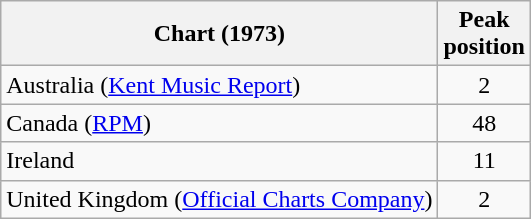<table class="wikitable">
<tr>
<th>Chart (1973)</th>
<th>Peak<br> position</th>
</tr>
<tr>
<td>Australia (<a href='#'>Kent Music Report</a>)</td>
<td align="center">2</td>
</tr>
<tr>
<td>Canada (<a href='#'>RPM</a>)</td>
<td align="center">48</td>
</tr>
<tr>
<td>Ireland</td>
<td align="center">11</td>
</tr>
<tr>
<td>United Kingdom (<a href='#'>Official Charts Company</a>)</td>
<td align="center">2</td>
</tr>
</table>
